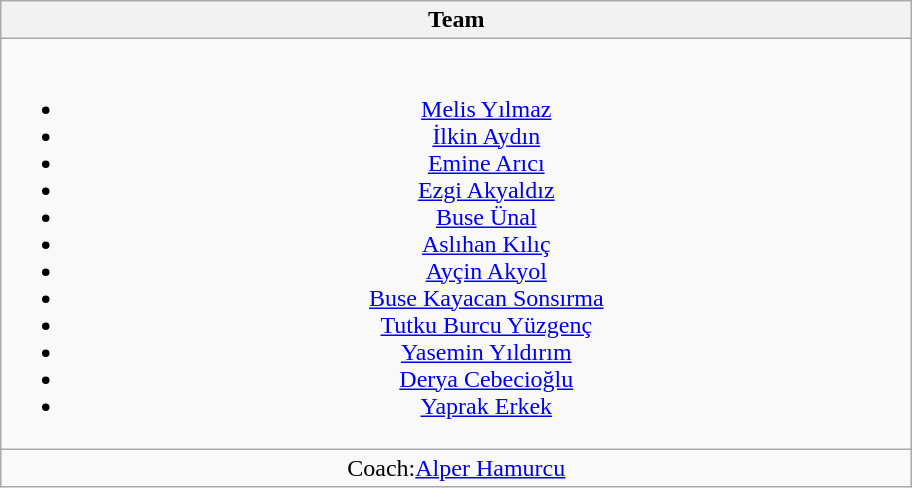<table class="wikitable" style="text-align: center;">
<tr>
<th width=600>Team</th>
</tr>
<tr>
<td><br><ul><li><a href='#'>Melis Yılmaz</a></li><li><a href='#'>İlkin Aydın</a></li><li><a href='#'>Emine Arıcı</a></li><li><a href='#'>Ezgi Akyaldız</a></li><li><a href='#'>Buse Ünal</a></li><li><a href='#'>Aslıhan Kılıç</a></li><li><a href='#'>Ayçin Akyol</a></li><li><a href='#'>Buse Kayacan Sonsırma</a></li><li><a href='#'>Tutku Burcu Yüzgenç</a></li><li><a href='#'>Yasemin Yıldırım</a></li><li><a href='#'>Derya Cebecioğlu</a></li><li><a href='#'>Yaprak Erkek</a></li></ul></td>
</tr>
<tr>
<td>Coach:<a href='#'>Alper Hamurcu</a></td>
</tr>
</table>
